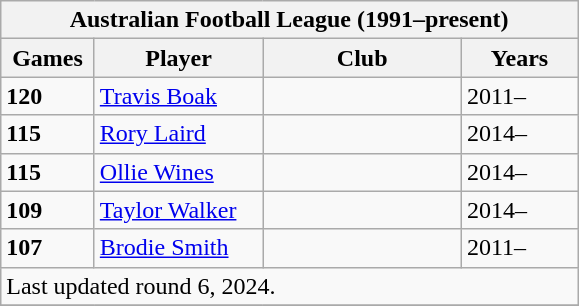<table class="wikitable">
<tr>
<th colspan=4>Australian Football League (1991–present)</th>
</tr>
<tr>
<th style="width:55px;">Games</th>
<th style="width:105px;">Player</th>
<th style="width:125px;">Club</th>
<th style="width:70px;">Years</th>
</tr>
<tr>
<td><strong>120</strong></td>
<td><a href='#'>Travis Boak</a></td>
<td></td>
<td>2011–</td>
</tr>
<tr>
<td><strong>115</strong></td>
<td><a href='#'>Rory Laird</a></td>
<td></td>
<td>2014–</td>
</tr>
<tr>
<td><strong>115</strong></td>
<td><a href='#'>Ollie Wines</a></td>
<td></td>
<td>2014–</td>
</tr>
<tr>
<td><strong>109</strong></td>
<td><a href='#'>Taylor Walker</a></td>
<td></td>
<td>2014–</td>
</tr>
<tr>
<td><strong>107</strong></td>
<td><a href='#'>Brodie Smith</a></td>
<td></td>
<td>2011–</td>
</tr>
<tr>
<td colspan="4">Last updated round 6, 2024.</td>
</tr>
<tr>
</tr>
</table>
